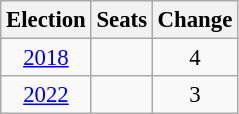<table class="wikitable" style="font-size:95%;text-align:center;">
<tr>
<th>Election</th>
<th>Seats</th>
<th>Change</th>
</tr>
<tr>
<td><a href='#'>2018</a></td>
<td></td>
<td> 4</td>
</tr>
<tr>
<td><a href='#'>2022</a></td>
<td></td>
<td> 3</td>
</tr>
</table>
